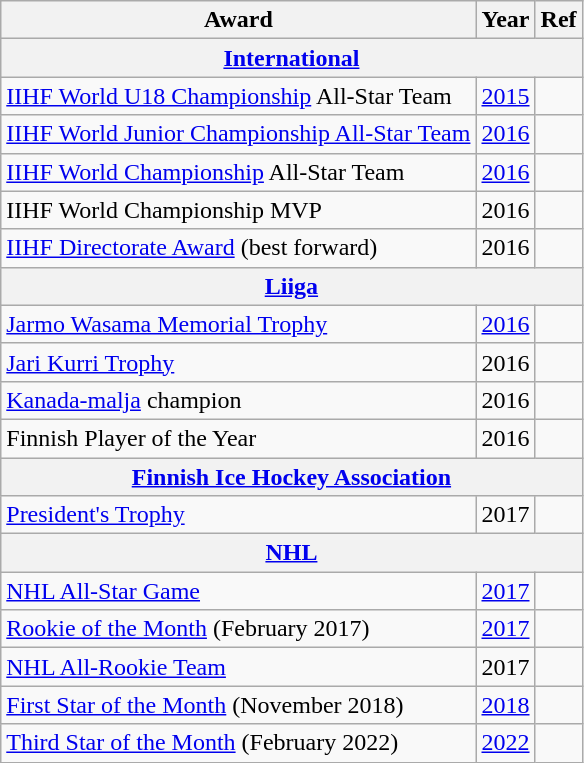<table class="wikitable">
<tr>
<th>Award</th>
<th>Year</th>
<th>Ref</th>
</tr>
<tr>
<th colspan="3"><a href='#'>International</a></th>
</tr>
<tr>
<td><a href='#'>IIHF World U18 Championship</a> All-Star Team</td>
<td><a href='#'>2015</a></td>
<td></td>
</tr>
<tr>
<td><a href='#'>IIHF World Junior Championship All-Star Team</a></td>
<td><a href='#'>2016</a></td>
<td></td>
</tr>
<tr>
<td><a href='#'>IIHF World Championship</a> All-Star Team</td>
<td><a href='#'>2016</a></td>
<td></td>
</tr>
<tr>
<td>IIHF World Championship MVP</td>
<td>2016</td>
<td></td>
</tr>
<tr>
<td><a href='#'>IIHF Directorate Award</a> (best forward)</td>
<td>2016</td>
<td></td>
</tr>
<tr>
<th colspan="3"><a href='#'>Liiga</a></th>
</tr>
<tr>
<td><a href='#'>Jarmo Wasama Memorial Trophy</a></td>
<td><a href='#'>2016</a></td>
<td></td>
</tr>
<tr>
<td><a href='#'>Jari Kurri Trophy</a></td>
<td>2016</td>
<td></td>
</tr>
<tr>
<td><a href='#'>Kanada-malja</a> champion</td>
<td>2016</td>
<td></td>
</tr>
<tr>
<td>Finnish Player of the Year</td>
<td>2016</td>
<td></td>
</tr>
<tr>
<th colspan="3"><a href='#'>Finnish Ice Hockey Association</a></th>
</tr>
<tr>
<td><a href='#'>President's Trophy</a></td>
<td>2017</td>
<td></td>
</tr>
<tr>
<th colspan="3"><a href='#'>NHL</a></th>
</tr>
<tr>
<td><a href='#'>NHL All-Star Game</a></td>
<td><a href='#'>2017</a></td>
<td></td>
</tr>
<tr>
<td><a href='#'>Rookie of the Month</a> (February 2017)</td>
<td><a href='#'>2017</a></td>
<td></td>
</tr>
<tr>
<td><a href='#'>NHL All-Rookie Team</a></td>
<td>2017</td>
<td></td>
</tr>
<tr>
<td><a href='#'>First Star of the Month</a> (November 2018)</td>
<td><a href='#'>2018</a></td>
<td></td>
</tr>
<tr>
<td><a href='#'>Third Star of the Month</a> (February 2022)</td>
<td><a href='#'>2022</a></td>
<td></td>
</tr>
</table>
